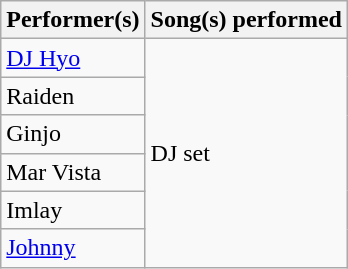<table class="wikitable plainrowheaders">
<tr>
<th scope="col">Performer(s)</th>
<th scope="col">Song(s) performed</th>
</tr>
<tr>
<td><a href='#'>DJ Hyo</a></td>
<td rowspan="6">DJ set</td>
</tr>
<tr>
<td>Raiden</td>
</tr>
<tr>
<td>Ginjo</td>
</tr>
<tr>
<td>Mar Vista</td>
</tr>
<tr>
<td>Imlay</td>
</tr>
<tr>
<td><a href='#'>Johnny</a></td>
</tr>
</table>
